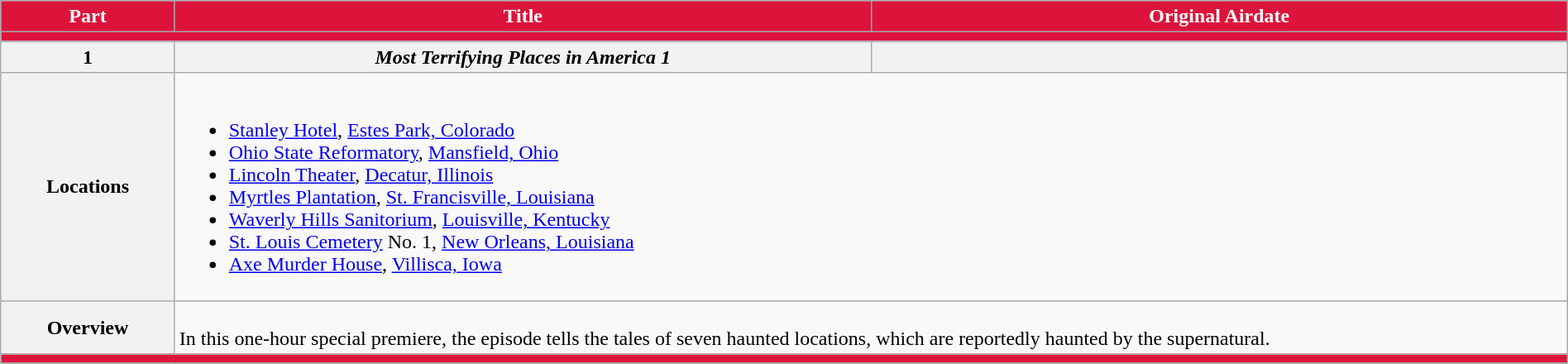<table class="wikitable" style="width:100%;">
<tr style="background:crimson; color:white;">
<th style="background:crimson; width:10%;">Part</th>
<th style="background:crimson; width:40%;">Title</th>
<th style="background:crimson; width:40%;">Original Airdate</th>
</tr>
<tr>
<td colspan="3" style="background:crimson;"></td>
</tr>
<tr>
<th>1</th>
<th><em>Most Terrifying Places in America 1</em></th>
<th></th>
</tr>
<tr>
<th>Locations</th>
<td colspan="3"><br><ul><li><a href='#'>Stanley Hotel</a>, <a href='#'>Estes Park, Colorado</a></li><li><a href='#'>Ohio State Reformatory</a>, <a href='#'>Mansfield, Ohio</a></li><li><a href='#'>Lincoln Theater</a>, <a href='#'>Decatur, Illinois</a></li><li><a href='#'>Myrtles Plantation</a>, <a href='#'>St. Francisville, Louisiana</a></li><li><a href='#'>Waverly Hills Sanitorium</a>, <a href='#'>Louisville, Kentucky</a></li><li><a href='#'>St. Louis Cemetery</a> No. 1, <a href='#'>New Orleans, Louisiana</a></li><li><a href='#'>Axe Murder House</a>, <a href='#'>Villisca, Iowa</a></li></ul></td>
</tr>
<tr>
<th>Overview</th>
<td colspan="3"><br>In this one-hour special premiere, the episode tells the tales of seven haunted locations, which are reportedly haunted by the supernatural.</td>
</tr>
<tr>
<td colspan="3" style="background:crimson;"></td>
</tr>
</table>
